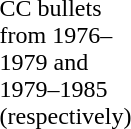<table style="width:80px;">
<tr>
<td><br></td>
</tr>
<tr>
<td><div>CC bullets from 1976–1979 and 1979–1985 (respectively)</div></td>
</tr>
</table>
